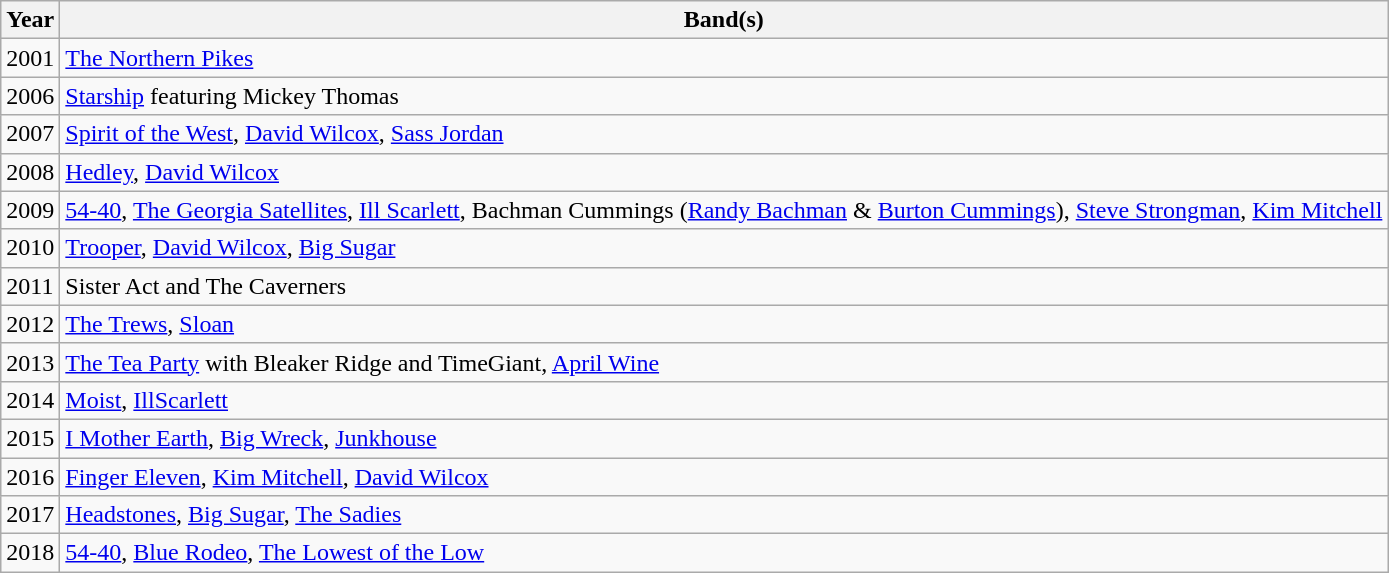<table class="wikitable">
<tr>
<th>Year</th>
<th>Band(s)</th>
</tr>
<tr>
<td>2001</td>
<td><a href='#'>The Northern Pikes</a></td>
</tr>
<tr>
<td>2006</td>
<td><a href='#'>Starship</a> featuring Mickey Thomas</td>
</tr>
<tr>
<td>2007</td>
<td><a href='#'>Spirit of the West</a>, <a href='#'>David Wilcox</a>, <a href='#'>Sass Jordan</a></td>
</tr>
<tr>
<td>2008</td>
<td><a href='#'>Hedley</a>, <a href='#'>David Wilcox</a></td>
</tr>
<tr>
<td>2009</td>
<td><a href='#'>54-40</a>, <a href='#'>The Georgia Satellites</a>, <a href='#'>Ill Scarlett</a>, Bachman Cummings (<a href='#'>Randy Bachman</a> & <a href='#'>Burton Cummings</a>), <a href='#'>Steve Strongman</a>, <a href='#'>Kim Mitchell</a></td>
</tr>
<tr>
<td>2010</td>
<td><a href='#'>Trooper</a>, <a href='#'>David Wilcox</a>, <a href='#'>Big Sugar</a></td>
</tr>
<tr>
<td>2011</td>
<td Bleaker Ridge, Whale Tooth and >Sister Act and The Caverners</td>
</tr>
<tr>
<td>2012</td>
<td><a href='#'>The Trews</a>, <a href='#'>Sloan</a></td>
</tr>
<tr>
<td>2013</td>
<td><a href='#'>The Tea Party</a> with Bleaker Ridge and TimeGiant, <a href='#'>April Wine</a></td>
</tr>
<tr>
<td>2014</td>
<td><a href='#'>Moist</a>, <a href='#'>IllScarlett</a></td>
</tr>
<tr>
<td>2015</td>
<td><a href='#'>I Mother Earth</a>, <a href='#'>Big Wreck</a>, <a href='#'>Junkhouse</a></td>
</tr>
<tr>
<td>2016</td>
<td><a href='#'>Finger Eleven</a>, <a href='#'>Kim Mitchell</a>, <a href='#'>David Wilcox</a></td>
</tr>
<tr>
<td>2017</td>
<td><a href='#'>Headstones</a>, <a href='#'>Big Sugar</a>, <a href='#'>The Sadies</a></td>
</tr>
<tr>
<td>2018</td>
<td><a href='#'>54-40</a>, <a href='#'>Blue Rodeo</a>, <a href='#'>The Lowest of the Low</a></td>
</tr>
</table>
